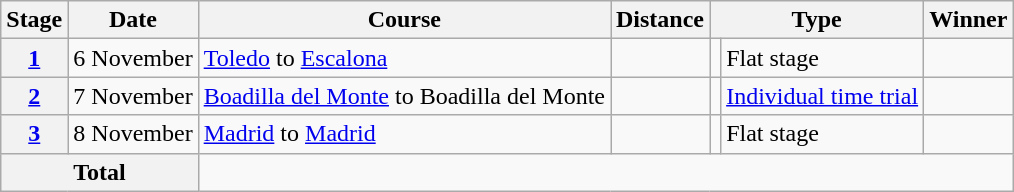<table class="wikitable">
<tr>
<th scope="col">Stage</th>
<th scope="col">Date</th>
<th scope="col">Course</th>
<th scope="col">Distance</th>
<th scope="col" colspan="2">Type</th>
<th scope="col">Winner</th>
</tr>
<tr>
<th scope="row"><a href='#'>1</a></th>
<td style="text-align:right;">6 November</td>
<td><a href='#'>Toledo</a> to <a href='#'>Escalona</a></td>
<td style="text-align:center;"></td>
<td></td>
<td>Flat stage</td>
<td></td>
</tr>
<tr>
<th scope="row"><a href='#'>2</a></th>
<td style="text-align:right;">7 November</td>
<td><a href='#'>Boadilla del Monte</a> to Boadilla del Monte</td>
<td style="text-align:center;"></td>
<td></td>
<td><a href='#'>Individual time trial</a></td>
<td></td>
</tr>
<tr>
<th scope="row"><a href='#'>3</a></th>
<td style="text-align:right;">8 November</td>
<td><a href='#'>Madrid</a> to <a href='#'>Madrid</a></td>
<td style="text-align:center;"></td>
<td></td>
<td>Flat stage</td>
<td></td>
</tr>
<tr>
<th colspan="2">Total</th>
<td colspan="5" style="text-align:center;"></td>
</tr>
</table>
